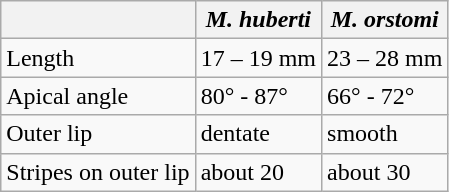<table class="wikitable">
<tr>
<th></th>
<th><em>M. huberti</em></th>
<th><em>M. orstomi</em></th>
</tr>
<tr>
<td>Length</td>
<td>17 – 19 mm</td>
<td>23 – 28 mm</td>
</tr>
<tr>
<td>Apical angle</td>
<td>80° - 87°</td>
<td>66° - 72°</td>
</tr>
<tr>
<td>Outer lip</td>
<td>dentate</td>
<td>smooth</td>
</tr>
<tr>
<td>Stripes on outer lip</td>
<td>about 20</td>
<td>about 30</td>
</tr>
</table>
